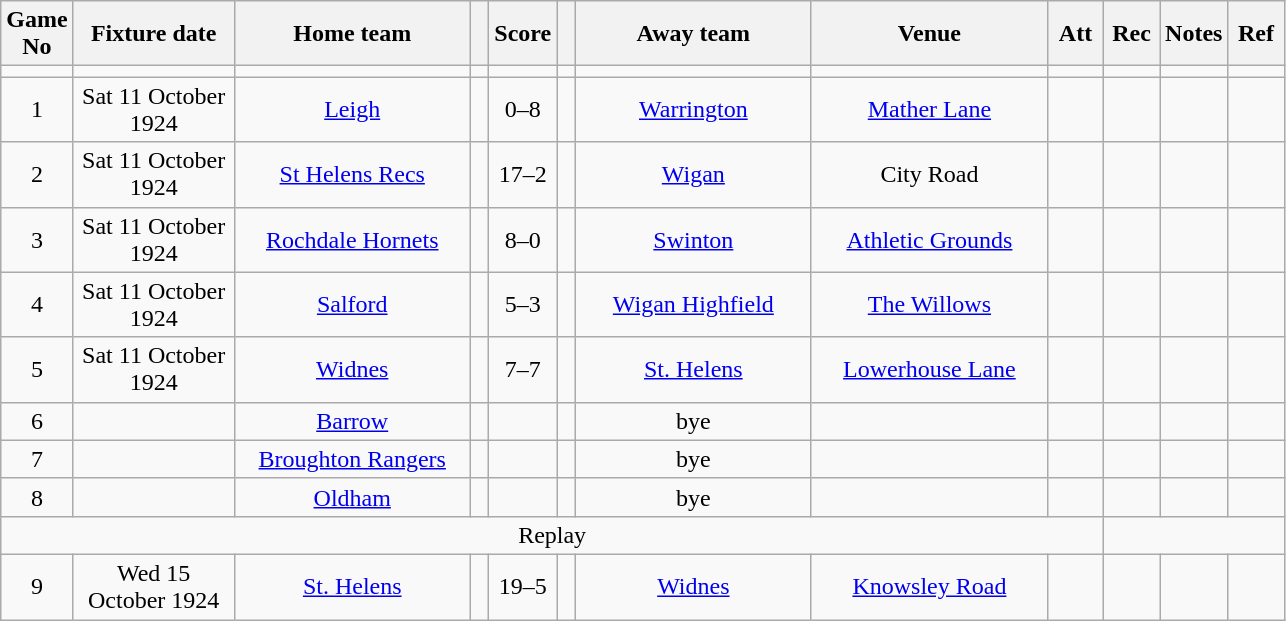<table class="wikitable" style="text-align:center;">
<tr>
<th width=20 abbr="No">Game No</th>
<th width=100 abbr="Date">Fixture date</th>
<th width=150 abbr="Home team">Home team</th>
<th width=5 abbr="space"></th>
<th width=20 abbr="Score">Score</th>
<th width=5 abbr="space"></th>
<th width=150 abbr="Away team">Away team</th>
<th width=150 abbr="Venue">Venue</th>
<th width=30 abbr="Att">Att</th>
<th width=30 abbr="Rec">Rec</th>
<th width=20 abbr="Notes">Notes</th>
<th width=30 abbr="Ref">Ref</th>
</tr>
<tr>
<td></td>
<td></td>
<td></td>
<td></td>
<td></td>
<td></td>
<td></td>
<td></td>
<td></td>
<td></td>
<td></td>
</tr>
<tr>
<td>1</td>
<td>Sat 11 October 1924</td>
<td><a href='#'>Leigh</a></td>
<td></td>
<td>0–8</td>
<td></td>
<td><a href='#'>Warrington</a></td>
<td><a href='#'>Mather Lane</a></td>
<td></td>
<td></td>
<td></td>
<td></td>
</tr>
<tr>
<td>2</td>
<td>Sat 11 October 1924</td>
<td><a href='#'>St Helens Recs</a></td>
<td></td>
<td>17–2</td>
<td></td>
<td><a href='#'>Wigan</a></td>
<td>City Road</td>
<td></td>
<td></td>
<td></td>
<td></td>
</tr>
<tr>
<td>3</td>
<td>Sat 11 October 1924</td>
<td><a href='#'>Rochdale Hornets</a></td>
<td></td>
<td>8–0</td>
<td></td>
<td><a href='#'>Swinton</a></td>
<td><a href='#'>Athletic Grounds</a></td>
<td></td>
<td></td>
<td></td>
<td></td>
</tr>
<tr>
<td>4</td>
<td>Sat 11 October 1924</td>
<td><a href='#'>Salford</a></td>
<td></td>
<td>5–3</td>
<td></td>
<td><a href='#'>Wigan Highfield</a></td>
<td><a href='#'>The Willows</a></td>
<td></td>
<td></td>
<td></td>
<td></td>
</tr>
<tr>
<td>5</td>
<td>Sat 11 October 1924</td>
<td><a href='#'>Widnes</a></td>
<td></td>
<td>7–7</td>
<td></td>
<td><a href='#'>St. Helens</a></td>
<td><a href='#'>Lowerhouse Lane</a></td>
<td></td>
<td></td>
<td></td>
<td></td>
</tr>
<tr>
<td>6</td>
<td></td>
<td><a href='#'>Barrow</a></td>
<td></td>
<td></td>
<td></td>
<td>bye</td>
<td></td>
<td></td>
<td></td>
<td></td>
<td></td>
</tr>
<tr>
<td>7</td>
<td></td>
<td><a href='#'>Broughton Rangers</a></td>
<td></td>
<td></td>
<td></td>
<td>bye</td>
<td></td>
<td></td>
<td></td>
<td></td>
<td></td>
</tr>
<tr>
<td>8</td>
<td></td>
<td><a href='#'>Oldham</a></td>
<td></td>
<td></td>
<td></td>
<td>bye</td>
<td></td>
<td></td>
<td></td>
<td></td>
<td></td>
</tr>
<tr>
<td colspan=9>Replay</td>
</tr>
<tr>
<td>9</td>
<td>Wed 15 October 1924</td>
<td><a href='#'>St. Helens</a></td>
<td></td>
<td>19–5</td>
<td></td>
<td><a href='#'>Widnes</a></td>
<td><a href='#'>Knowsley Road</a></td>
<td></td>
<td></td>
<td></td>
<td></td>
</tr>
</table>
